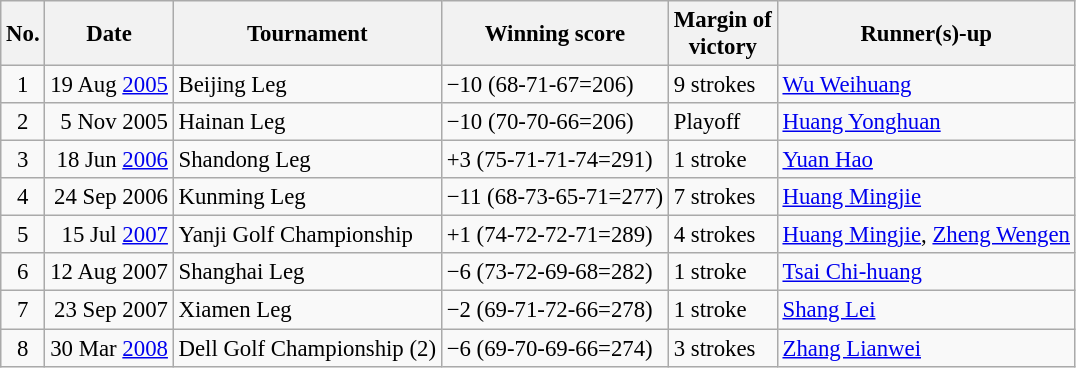<table class="wikitable" style="font-size:95%;">
<tr>
<th>No.</th>
<th>Date</th>
<th>Tournament</th>
<th>Winning score</th>
<th>Margin of<br>victory</th>
<th>Runner(s)-up</th>
</tr>
<tr>
<td align=center>1</td>
<td align=right>19 Aug <a href='#'>2005</a></td>
<td>Beijing Leg</td>
<td>−10 (68-71-67=206)</td>
<td>9 strokes</td>
<td> <a href='#'>Wu Weihuang</a></td>
</tr>
<tr>
<td align=center>2</td>
<td align=right>5 Nov 2005</td>
<td>Hainan Leg</td>
<td>−10 (70-70-66=206)</td>
<td>Playoff</td>
<td> <a href='#'>Huang Yonghuan</a></td>
</tr>
<tr>
<td align=center>3</td>
<td align=right>18 Jun <a href='#'>2006</a></td>
<td>Shandong Leg</td>
<td>+3 (75-71-71-74=291)</td>
<td>1 stroke</td>
<td> <a href='#'>Yuan Hao</a></td>
</tr>
<tr>
<td align=center>4</td>
<td align=right>24 Sep 2006</td>
<td>Kunming Leg</td>
<td>−11 (68-73-65-71=277)</td>
<td>7 strokes</td>
<td> <a href='#'>Huang Mingjie</a></td>
</tr>
<tr>
<td align=center>5</td>
<td align=right>15 Jul <a href='#'>2007</a></td>
<td>Yanji Golf Championship</td>
<td>+1 (74-72-72-71=289)</td>
<td>4 strokes</td>
<td> <a href='#'>Huang Mingjie</a>,  <a href='#'>Zheng Wengen</a></td>
</tr>
<tr>
<td align=center>6</td>
<td align=right>12 Aug 2007</td>
<td>Shanghai Leg</td>
<td>−6 (73-72-69-68=282)</td>
<td>1 stroke</td>
<td> <a href='#'>Tsai Chi-huang</a></td>
</tr>
<tr>
<td align=center>7</td>
<td align=right>23 Sep 2007</td>
<td>Xiamen Leg</td>
<td>−2 (69-71-72-66=278)</td>
<td>1 stroke</td>
<td> <a href='#'>Shang Lei</a></td>
</tr>
<tr>
<td align=center>8</td>
<td align=right>30 Mar <a href='#'>2008</a></td>
<td>Dell Golf Championship (2)</td>
<td>−6 (69-70-69-66=274)</td>
<td>3 strokes</td>
<td> <a href='#'>Zhang Lianwei</a></td>
</tr>
</table>
